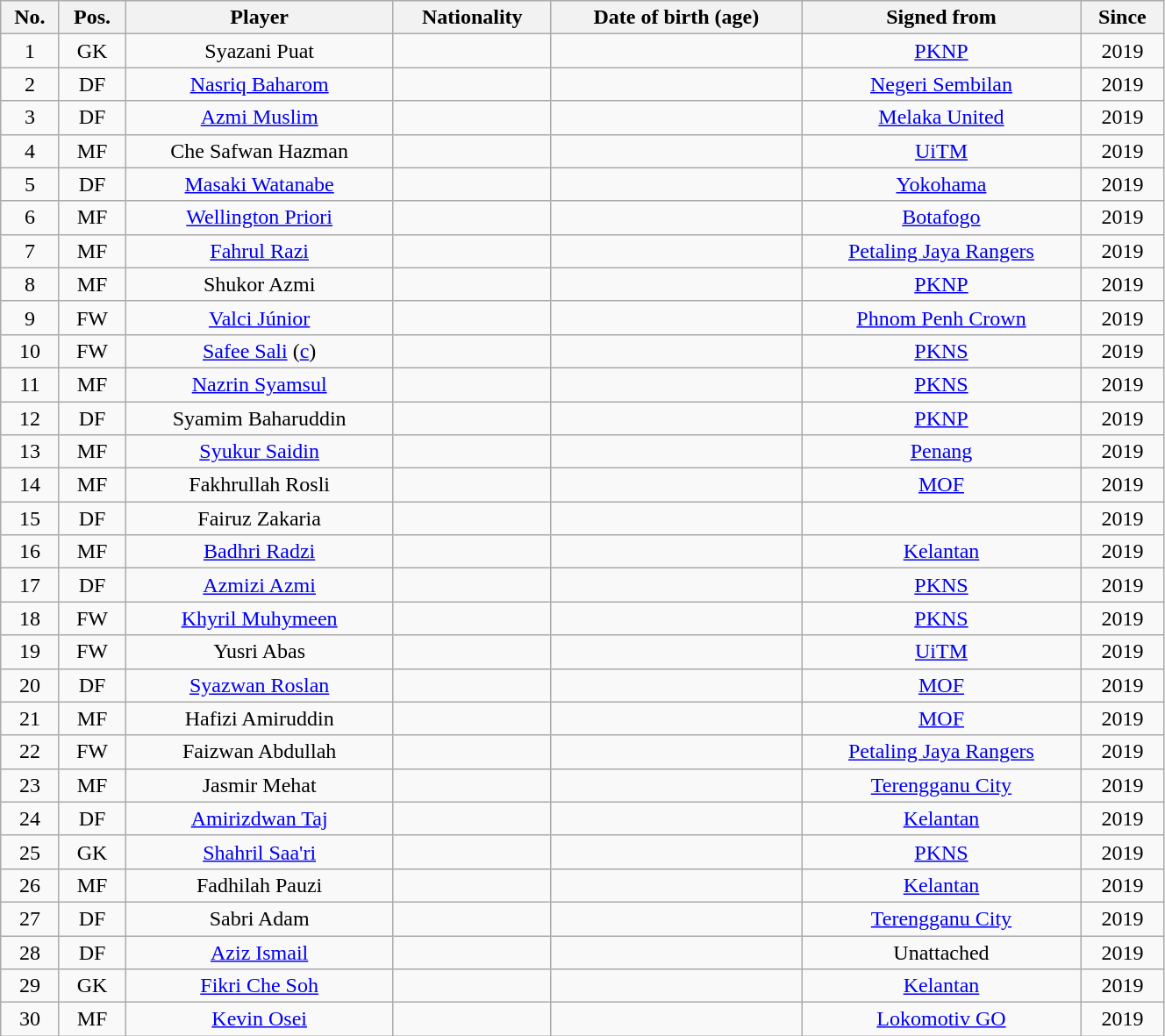<table class="wikitable" style="text-align:center;width:70%;">
<tr>
<th>No.</th>
<th>Pos.</th>
<th>Player</th>
<th>Nationality</th>
<th>Date of birth (age)</th>
<th>Signed from</th>
<th>Since</th>
</tr>
<tr>
<td>1</td>
<td>GK</td>
<td>Syazani Puat</td>
<td></td>
<td></td>
<td><a href='#'>PKNP</a></td>
<td>2019</td>
</tr>
<tr>
<td>2</td>
<td>DF</td>
<td><a href='#'>Nasriq Baharom</a></td>
<td></td>
<td></td>
<td><a href='#'>Negeri Sembilan</a></td>
<td>2019</td>
</tr>
<tr>
<td>3</td>
<td>DF</td>
<td><a href='#'>Azmi Muslim</a></td>
<td></td>
<td></td>
<td><a href='#'>Melaka United</a></td>
<td>2019</td>
</tr>
<tr>
<td>4</td>
<td>MF</td>
<td>Che Safwan Hazman</td>
<td></td>
<td></td>
<td><a href='#'>UiTM</a></td>
<td>2019</td>
</tr>
<tr>
<td>5</td>
<td>DF</td>
<td><a href='#'>Masaki Watanabe</a></td>
<td></td>
<td></td>
<td><a href='#'>Yokohama</a></td>
<td>2019</td>
</tr>
<tr>
<td>6</td>
<td>MF</td>
<td><a href='#'>Wellington Priori</a></td>
<td></td>
<td></td>
<td><a href='#'>Botafogo</a></td>
<td>2019</td>
</tr>
<tr>
<td>7</td>
<td>MF</td>
<td><a href='#'>Fahrul Razi</a></td>
<td></td>
<td></td>
<td><a href='#'>Petaling Jaya Rangers</a></td>
<td>2019</td>
</tr>
<tr>
<td>8</td>
<td>MF</td>
<td>Shukor Azmi</td>
<td></td>
<td></td>
<td><a href='#'>PKNP</a></td>
<td>2019</td>
</tr>
<tr>
<td>9</td>
<td>FW</td>
<td><a href='#'>Valci Júnior</a></td>
<td></td>
<td></td>
<td><a href='#'>Phnom Penh Crown</a></td>
<td>2019</td>
</tr>
<tr>
<td>10</td>
<td>FW</td>
<td><a href='#'>Safee Sali</a> (<a href='#'>c</a>)</td>
<td></td>
<td></td>
<td><a href='#'>PKNS</a></td>
<td>2019</td>
</tr>
<tr>
<td>11</td>
<td>MF</td>
<td><a href='#'>Nazrin Syamsul</a></td>
<td></td>
<td></td>
<td><a href='#'>PKNS</a></td>
<td>2019</td>
</tr>
<tr>
<td>12</td>
<td>DF</td>
<td>Syamim Baharuddin</td>
<td></td>
<td></td>
<td><a href='#'>PKNP</a></td>
<td>2019</td>
</tr>
<tr>
<td>13</td>
<td>MF</td>
<td><a href='#'>Syukur Saidin</a></td>
<td></td>
<td></td>
<td><a href='#'>Penang</a></td>
<td>2019</td>
</tr>
<tr>
<td>14</td>
<td>MF</td>
<td>Fakhrullah Rosli</td>
<td></td>
<td></td>
<td><a href='#'>MOF</a></td>
<td>2019</td>
</tr>
<tr>
<td>15</td>
<td>DF</td>
<td>Fairuz Zakaria</td>
<td></td>
<td></td>
<td></td>
<td>2019</td>
</tr>
<tr>
<td>16</td>
<td>MF</td>
<td><a href='#'>Badhri Radzi</a></td>
<td></td>
<td></td>
<td><a href='#'>Kelantan</a></td>
<td>2019</td>
</tr>
<tr>
<td>17</td>
<td>DF</td>
<td><a href='#'>Azmizi Azmi</a></td>
<td></td>
<td></td>
<td><a href='#'>PKNS</a></td>
<td>2019</td>
</tr>
<tr>
<td>18</td>
<td>FW</td>
<td><a href='#'>Khyril Muhymeen</a></td>
<td></td>
<td></td>
<td><a href='#'>PKNS</a></td>
<td>2019</td>
</tr>
<tr>
<td>19</td>
<td>FW</td>
<td>Yusri Abas</td>
<td></td>
<td></td>
<td><a href='#'>UiTM</a></td>
<td>2019</td>
</tr>
<tr>
<td>20</td>
<td>DF</td>
<td><a href='#'>Syazwan Roslan</a></td>
<td></td>
<td></td>
<td><a href='#'>MOF</a></td>
<td>2019</td>
</tr>
<tr>
<td>21</td>
<td>MF</td>
<td>Hafizi Amiruddin</td>
<td></td>
<td></td>
<td><a href='#'>MOF</a></td>
<td>2019</td>
</tr>
<tr>
<td>22</td>
<td>FW</td>
<td>Faizwan Abdullah</td>
<td></td>
<td></td>
<td><a href='#'>Petaling Jaya Rangers</a></td>
<td>2019</td>
</tr>
<tr>
<td>23</td>
<td>MF</td>
<td>Jasmir Mehat</td>
<td></td>
<td></td>
<td><a href='#'>Terengganu City</a></td>
<td>2019</td>
</tr>
<tr>
<td>24</td>
<td>DF</td>
<td><a href='#'>Amirizdwan Taj</a></td>
<td></td>
<td></td>
<td><a href='#'>Kelantan</a></td>
<td>2019</td>
</tr>
<tr>
<td>25</td>
<td>GK</td>
<td><a href='#'>Shahril Saa'ri</a></td>
<td></td>
<td></td>
<td><a href='#'>PKNS</a></td>
<td>2019</td>
</tr>
<tr>
<td>26</td>
<td>MF</td>
<td>Fadhilah Pauzi</td>
<td></td>
<td></td>
<td><a href='#'>Kelantan</a></td>
<td>2019</td>
</tr>
<tr>
<td>27</td>
<td>DF</td>
<td>Sabri Adam</td>
<td></td>
<td></td>
<td><a href='#'>Terengganu City</a></td>
<td>2019</td>
</tr>
<tr>
<td>28</td>
<td>DF</td>
<td><a href='#'>Aziz Ismail</a></td>
<td></td>
<td></td>
<td>Unattached</td>
<td>2019</td>
</tr>
<tr>
<td>29</td>
<td>GK</td>
<td><a href='#'>Fikri Che Soh</a></td>
<td></td>
<td></td>
<td><a href='#'>Kelantan</a></td>
<td>2019</td>
</tr>
<tr>
<td>30</td>
<td>MF</td>
<td><a href='#'>Kevin Osei</a></td>
<td></td>
<td></td>
<td><a href='#'>Lokomotiv GO</a></td>
<td>2019</td>
</tr>
</table>
